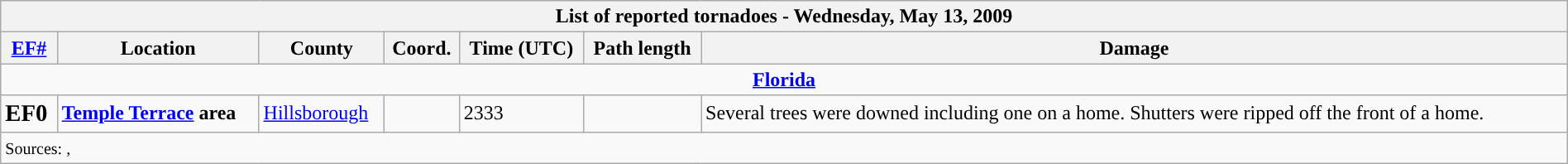<table class="wikitable collapsible" width="100%">
<tr>
<th colspan="7">List of reported tornadoes - Wednesday, May 13, 2009</th>
</tr>
<tr>
<th><a href='#'>EF#</a></th>
<th>Location</th>
<th>County</th>
<th>Coord.</th>
<th>Time (UTC)</th>
<th>Path length</th>
<th>Damage</th>
</tr>
<tr>
<td colspan="7" align=center><strong><a href='#'>Florida</a></strong></td>
</tr>
<tr>
<td><big><strong>EF0</strong></big></td>
<td><strong><a href='#'>Temple Terrace</a> area</strong></td>
<td><a href='#'>Hillsborough</a></td>
<td></td>
<td>2333</td>
<td></td>
<td>Several trees were downed including one on a home. Shutters were ripped off the front of a home.</td>
</tr>
<tr>
<td colspan="7"><small>Sources: , </small></td>
</tr>
</table>
